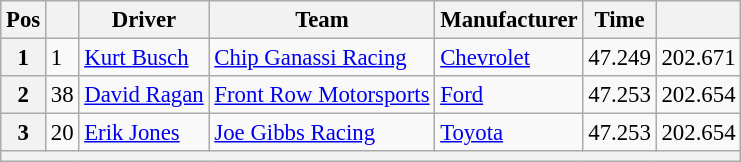<table class="wikitable" style="font-size:95%">
<tr>
<th>Pos</th>
<th></th>
<th>Driver</th>
<th>Team</th>
<th>Manufacturer</th>
<th>Time</th>
<th></th>
</tr>
<tr>
<th>1</th>
<td>1</td>
<td><a href='#'>Kurt Busch</a></td>
<td><a href='#'>Chip Ganassi Racing</a></td>
<td><a href='#'>Chevrolet</a></td>
<td>47.249</td>
<td>202.671</td>
</tr>
<tr>
<th>2</th>
<td>38</td>
<td><a href='#'>David Ragan</a></td>
<td><a href='#'>Front Row Motorsports</a></td>
<td><a href='#'>Ford</a></td>
<td>47.253</td>
<td>202.654</td>
</tr>
<tr>
<th>3</th>
<td>20</td>
<td><a href='#'>Erik Jones</a></td>
<td><a href='#'>Joe Gibbs Racing</a></td>
<td><a href='#'>Toyota</a></td>
<td>47.253</td>
<td>202.654</td>
</tr>
<tr>
<th colspan="7"></th>
</tr>
</table>
